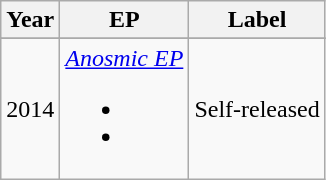<table class=wikitable style=text-align:center;>
<tr>
<th rowspan=1>Year</th>
<th rowspan=1>EP</th>
<th rowspan=1>Label</th>
</tr>
<tr style=font-size:smaller;>
</tr>
<tr>
<td>2014</td>
<td align=left><em><a href='#'>Anosmic EP</a></em><br><ul><li></li><li></li></ul></td>
<td>Self-released</td>
</tr>
</table>
